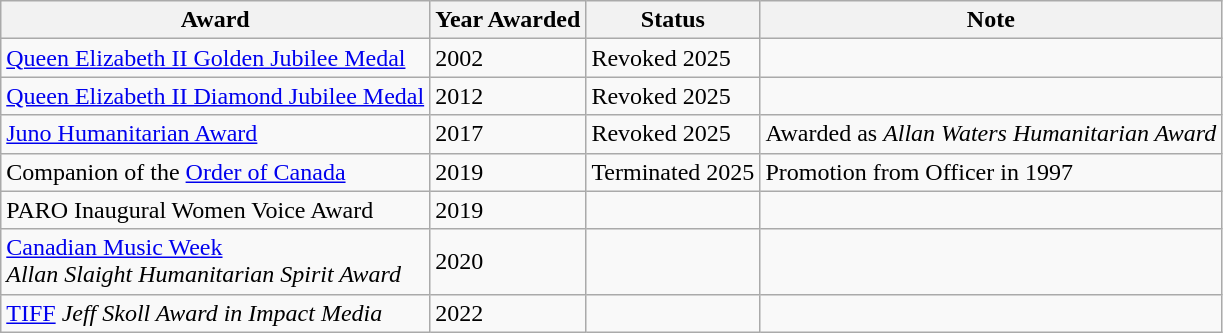<table class="wikitable sortable">
<tr>
<th>Award</th>
<th>Year Awarded</th>
<th>Status</th>
<th>Note</th>
</tr>
<tr>
<td><a href='#'>Queen Elizabeth II Golden Jubilee Medal</a></td>
<td>2002</td>
<td>Revoked 2025</td>
<td></td>
</tr>
<tr>
<td><a href='#'>Queen Elizabeth II Diamond Jubilee Medal</a></td>
<td>2012</td>
<td>Revoked 2025</td>
<td></td>
</tr>
<tr>
<td><a href='#'>Juno Humanitarian Award</a></td>
<td>2017</td>
<td>Revoked 2025</td>
<td>Awarded as <em>Allan Waters Humanitarian Award</em></td>
</tr>
<tr>
<td>Companion of the <a href='#'>Order of Canada</a></td>
<td>2019</td>
<td>Terminated 2025</td>
<td>Promotion from Officer in 1997</td>
</tr>
<tr>
<td>PARO Inaugural Women Voice Award</td>
<td>2019</td>
<td></td>
<td></td>
</tr>
<tr>
<td><a href='#'>Canadian Music Week</a><br><em>Allan Slaight Humanitarian Spirit Award</em></td>
<td>2020</td>
<td></td>
<td></td>
</tr>
<tr>
<td><a href='#'>TIFF</a> <em>Jeff Skoll Award in Impact Media</em></td>
<td>2022</td>
<td></td>
<td></td>
</tr>
</table>
